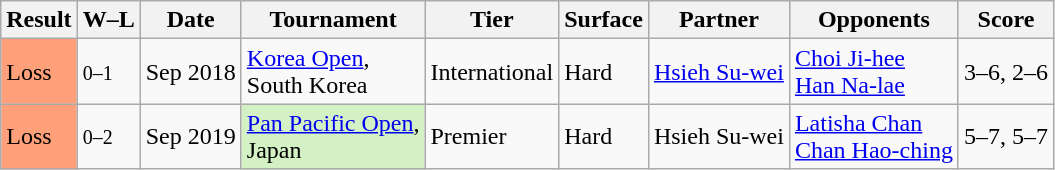<table class="sortable wikitable">
<tr>
<th>Result</th>
<th class="unsortable">W–L</th>
<th>Date</th>
<th>Tournament</th>
<th>Tier</th>
<th>Surface</th>
<th>Partner</th>
<th>Opponents</th>
<th class="unsortable">Score</th>
</tr>
<tr>
<td bgcolor=FFA07A>Loss</td>
<td><small>0–1</small></td>
<td>Sep 2018</td>
<td><a href='#'>Korea Open</a>, <br>South Korea</td>
<td>International</td>
<td>Hard</td>
<td> <a href='#'>Hsieh Su-wei</a></td>
<td> <a href='#'>Choi Ji-hee</a> <br>  <a href='#'>Han Na-lae</a></td>
<td>3–6, 2–6</td>
</tr>
<tr>
<td bgcolor=FFA07A>Loss</td>
<td><small>0–2</small></td>
<td>Sep 2019</td>
<td bgcolor=d4f1c5><a href='#'>Pan Pacific Open</a>, <br>Japan</td>
<td>Premier</td>
<td>Hard</td>
<td> Hsieh Su-wei</td>
<td> <a href='#'>Latisha Chan</a> <br>  <a href='#'>Chan Hao-ching</a></td>
<td>5–7, 5–7</td>
</tr>
</table>
